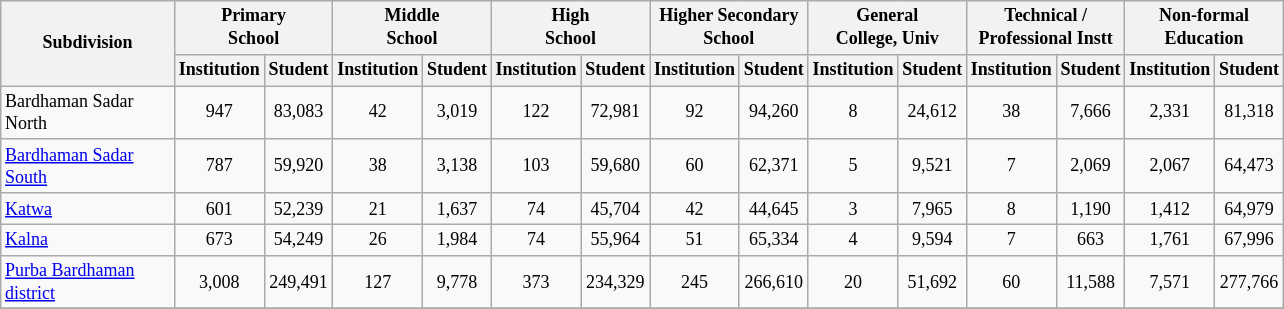<table class="wikitable" style="text-align:center;font-size: 9pt">
<tr>
<th width="110" rowspan="2">Subdivision</th>
<th colspan="2">Primary<br>School</th>
<th colspan="2">Middle<br>School</th>
<th colspan="2">High<br>School</th>
<th colspan="2">Higher Secondary<br>School</th>
<th colspan="2">General<br>College, Univ</th>
<th colspan="2">Technical /<br>Professional Instt</th>
<th colspan="2">Non-formal<br>Education</th>
</tr>
<tr>
<th width="30">Institution</th>
<th width="30">Student</th>
<th width="30">Institution</th>
<th width="30">Student</th>
<th width="30">Institution</th>
<th width="30">Student</th>
<th width="30">Institution</th>
<th width="30">Student</th>
<th width="30">Institution</th>
<th width="30">Student</th>
<th width="30">Institution</th>
<th width="30">Student</th>
<th width="30">Institution</th>
<th width="30">Student<br></th>
</tr>
<tr>
<td align=left>Bardhaman Sadar North</td>
<td align="center">947</td>
<td align="center">83,083</td>
<td align="center">42</td>
<td align="center">3,019</td>
<td align="center">122</td>
<td align="center">72,981</td>
<td align="center">92</td>
<td align="center">94,260</td>
<td align="center">8</td>
<td align="center">24,612</td>
<td align="center">38</td>
<td align="center">7,666</td>
<td align="center">2,331</td>
<td align="center">81,318</td>
</tr>
<tr>
<td align=left><a href='#'>Bardhaman Sadar South</a></td>
<td align="center">787</td>
<td align="center">59,920</td>
<td align="center">38</td>
<td align="center">3,138</td>
<td align="center">103</td>
<td align="center">59,680</td>
<td align="center">60</td>
<td align="center">62,371</td>
<td align="center">5</td>
<td align="center">9,521</td>
<td align="center">7</td>
<td align="center">2,069</td>
<td align="center">2,067</td>
<td align="center">64,473</td>
</tr>
<tr>
<td align=left><a href='#'>Katwa</a></td>
<td align="center">601</td>
<td align="center">52,239</td>
<td align="center">21</td>
<td align="center">1,637</td>
<td align="center">74</td>
<td align="center">45,704</td>
<td align="center">42</td>
<td align="center">44,645</td>
<td align="center">3</td>
<td align="center">7,965</td>
<td align="center">8</td>
<td align="center">1,190</td>
<td align="center">1,412</td>
<td align="center">64,979</td>
</tr>
<tr>
<td align=left><a href='#'>Kalna</a></td>
<td align="center">673</td>
<td align="center">54,249</td>
<td align="center">26</td>
<td align="center">1,984</td>
<td align="center">74</td>
<td align="center">55,964</td>
<td align="center">51</td>
<td align="center">65,334</td>
<td align="center">4</td>
<td align="center">9,594</td>
<td align="center">7</td>
<td align="center">663</td>
<td align="center">1,761</td>
<td align="center">67,996</td>
</tr>
<tr>
<td align=left><a href='#'>Purba Bardhaman district</a></td>
<td align="center">3,008</td>
<td align="center">249,491</td>
<td align="center">127</td>
<td align="center">9,778</td>
<td align="center">373</td>
<td align="center">234,329</td>
<td align="center">245</td>
<td align="center">266,610</td>
<td align="center">20</td>
<td align="center">51,692</td>
<td align="center">60</td>
<td align="center">11,588</td>
<td align="center">7,571</td>
<td align="center">277,766</td>
</tr>
<tr>
</tr>
</table>
